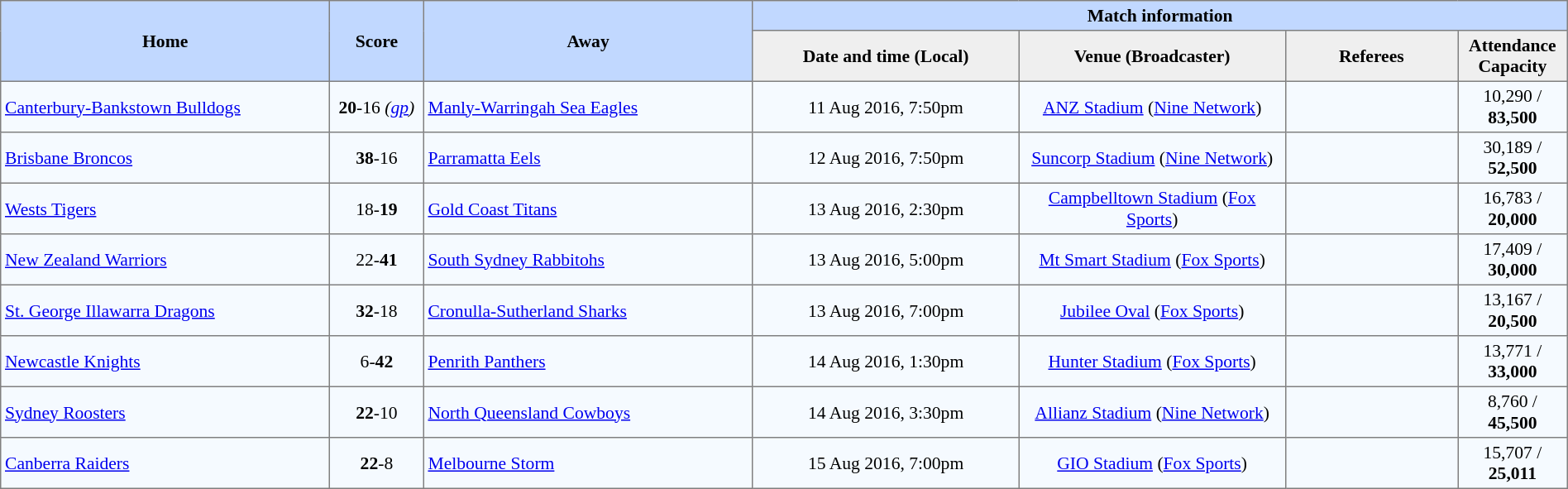<table border="1" cellpadding="3" cellspacing="0" style="border-collapse:collapse; font-size:90%; width:100%;">
<tr style="background:#c1d8ff;">
<th rowspan="2" style="width:21%;">Home</th>
<th rowspan="2" style="width:6%;">Score</th>
<th rowspan="2" style="width:21%;">Away</th>
<th colspan=6>Match information</th>
</tr>
<tr style="background:#efefef;">
<th width=17%>Date and time (Local)</th>
<th width="17%">Venue (Broadcaster)</th>
<th width=11%>Referees</th>
<th width=7%>Attendance <strong>Capacity</strong></th>
</tr>
<tr style="text-align:center; background:#f5faff;">
<td align="left"> <a href='#'>Canterbury-Bankstown Bulldogs</a></td>
<td><strong>20</strong>-16 <em>(<a href='#'>gp</a>)</em></td>
<td align="left"> <a href='#'>Manly-Warringah Sea Eagles</a></td>
<td>11 Aug 2016, 7:50pm</td>
<td><a href='#'>ANZ Stadium</a> (<a href='#'>Nine Network</a>)</td>
<td></td>
<td>10,290 / <strong>83,500</strong></td>
</tr>
<tr style="text-align:center; background:#f5faff;">
<td align="left"> <a href='#'>Brisbane Broncos</a></td>
<td><strong>38</strong>-16</td>
<td align="left"> <a href='#'>Parramatta Eels</a></td>
<td>12 Aug 2016, 7:50pm</td>
<td><a href='#'>Suncorp Stadium</a> (<a href='#'>Nine Network</a>)</td>
<td></td>
<td>30,189 / <strong>52,500</strong></td>
</tr>
<tr style="text-align:center; background:#f5faff;">
<td align="left"> <a href='#'>Wests Tigers</a></td>
<td>18-<strong>19</strong></td>
<td align="left"> <a href='#'>Gold Coast Titans</a></td>
<td>13 Aug 2016, 2:30pm</td>
<td><a href='#'>Campbelltown Stadium</a>  (<a href='#'>Fox Sports</a>)</td>
<td></td>
<td>16,783 / <strong>20,000</strong></td>
</tr>
<tr style="text-align:center; background:#f5faff;">
<td align="left"> <a href='#'>New Zealand Warriors</a></td>
<td>22-<strong>41</strong></td>
<td align="left"> <a href='#'>South Sydney Rabbitohs</a></td>
<td>13 Aug 2016, 5:00pm</td>
<td><a href='#'>Mt Smart Stadium</a>  (<a href='#'>Fox Sports</a>)</td>
<td></td>
<td>17,409 / <strong>30,000</strong></td>
</tr>
<tr style="text-align:center; background:#f5faff;">
<td align="left"> <a href='#'>St. George Illawarra Dragons</a></td>
<td><strong>32</strong>-18</td>
<td align="left"> <a href='#'>Cronulla-Sutherland Sharks</a></td>
<td>13 Aug 2016, 7:00pm</td>
<td><a href='#'>Jubilee Oval</a>  (<a href='#'>Fox Sports</a>)</td>
<td></td>
<td>13,167 / <strong>20,500</strong></td>
</tr>
<tr style="text-align:center; background:#f5faff;">
<td align="left"> <a href='#'>Newcastle Knights</a></td>
<td>6-<strong>42</strong></td>
<td align="left"> <a href='#'>Penrith Panthers</a></td>
<td>14 Aug 2016, 1:30pm</td>
<td><a href='#'>Hunter Stadium</a>  (<a href='#'>Fox Sports</a>)</td>
<td></td>
<td>13,771 / <strong>33,000</strong></td>
</tr>
<tr style="text-align:center; background:#f5faff;">
<td align="left"> <a href='#'>Sydney Roosters</a></td>
<td><strong>22</strong>-10</td>
<td align="left"> <a href='#'>North Queensland Cowboys</a></td>
<td>14 Aug 2016, 3:30pm</td>
<td><a href='#'>Allianz Stadium</a> (<a href='#'>Nine Network</a>)</td>
<td></td>
<td>8,760 / <strong>45,500</strong></td>
</tr>
<tr style="text-align:center; background:#f5faff;">
<td align="left"> <a href='#'>Canberra Raiders</a></td>
<td><strong>22</strong>-8</td>
<td align="left"> <a href='#'>Melbourne Storm</a></td>
<td>15 Aug 2016, 7:00pm</td>
<td><a href='#'>GIO Stadium</a>  (<a href='#'>Fox Sports</a>)</td>
<td></td>
<td>15,707 / <strong>25,011</strong></td>
</tr>
</table>
